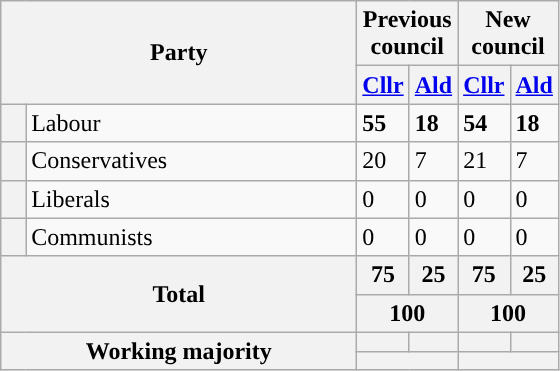<table class="wikitable">
<tr>
<th colspan="2" rowspan="2" style="width: 230px">Party</th>
<th valign=top colspan="2" style="width: 30px">Previous council</th>
<th valign=top colspan="2" style="width: 30px">New council</th>
</tr>
<tr>
<th><a href='#'>Cllr</a></th>
<th><a href='#'>Ald</a></th>
<th><a href='#'>Cllr</a></th>
<th><a href='#'>Ald</a></th>
</tr>
<tr>
<th style="background-color: "></th>
<td>Labour</td>
<td><strong>55</strong></td>
<td><strong>18</strong></td>
<td><strong>54</strong></td>
<td><strong>18</strong></td>
</tr>
<tr>
<th style="background-color: "></th>
<td>Conservatives</td>
<td>20</td>
<td>7</td>
<td>21</td>
<td>7</td>
</tr>
<tr>
<th style="background-color: "></th>
<td>Liberals</td>
<td>0</td>
<td>0</td>
<td>0</td>
<td>0</td>
</tr>
<tr>
<th style="background-color: "></th>
<td>Communists</td>
<td>0</td>
<td>0</td>
<td>0</td>
<td>0</td>
</tr>
<tr>
<th colspan="2" rowspan="2">Total</th>
<th style="text-align: center">75</th>
<th style="text-align: center">25</th>
<th style="text-align: center">75</th>
<th style="text-align: center">25</th>
</tr>
<tr>
<th colspan="2" style="text-align: center">100</th>
<th colspan="2" style="text-align: center">100</th>
</tr>
<tr>
<th colspan="2" rowspan="2">Working majority</th>
<th></th>
<th></th>
<th></th>
<th></th>
</tr>
<tr>
<th colspan="2"></th>
<th colspan="2"></th>
</tr>
</table>
